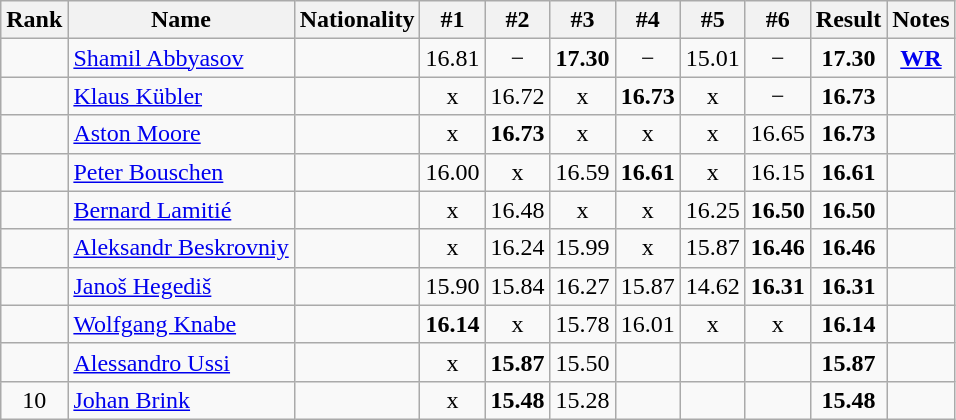<table class="wikitable sortable" style="text-align:center">
<tr>
<th>Rank</th>
<th>Name</th>
<th>Nationality</th>
<th>#1</th>
<th>#2</th>
<th>#3</th>
<th>#4</th>
<th>#5</th>
<th>#6</th>
<th>Result</th>
<th>Notes</th>
</tr>
<tr>
<td></td>
<td align="left"><a href='#'>Shamil Abbyasov</a></td>
<td align=left></td>
<td>16.81</td>
<td>−</td>
<td><strong>17.30</strong></td>
<td>−</td>
<td>15.01</td>
<td>−</td>
<td><strong>17.30</strong></td>
<td><strong><a href='#'>WR</a></strong></td>
</tr>
<tr>
<td></td>
<td align="left"><a href='#'>Klaus Kübler</a></td>
<td align=left></td>
<td>x</td>
<td>16.72</td>
<td>x</td>
<td><strong>16.73</strong></td>
<td>x</td>
<td>−</td>
<td><strong>16.73</strong></td>
<td></td>
</tr>
<tr>
<td></td>
<td align="left"><a href='#'>Aston Moore</a></td>
<td align=left></td>
<td>x</td>
<td><strong>16.73</strong></td>
<td>x</td>
<td>x</td>
<td>x</td>
<td>16.65</td>
<td><strong>16.73</strong></td>
<td></td>
</tr>
<tr>
<td></td>
<td align="left"><a href='#'>Peter Bouschen</a></td>
<td align=left></td>
<td>16.00</td>
<td>x</td>
<td>16.59</td>
<td><strong>16.61</strong></td>
<td>x</td>
<td>16.15</td>
<td><strong>16.61</strong></td>
<td></td>
</tr>
<tr>
<td></td>
<td align="left"><a href='#'>Bernard Lamitié</a></td>
<td align=left></td>
<td>x</td>
<td>16.48</td>
<td>x</td>
<td>x</td>
<td>16.25</td>
<td><strong>16.50</strong></td>
<td><strong>16.50</strong></td>
<td></td>
</tr>
<tr>
<td></td>
<td align="left"><a href='#'>Aleksandr Beskrovniy</a></td>
<td align=left></td>
<td>x</td>
<td>16.24</td>
<td>15.99</td>
<td>x</td>
<td>15.87</td>
<td><strong>16.46</strong></td>
<td><strong>16.46</strong></td>
<td></td>
</tr>
<tr>
<td></td>
<td align="left"><a href='#'>Janoš Hegediš</a></td>
<td align=left></td>
<td>15.90</td>
<td>15.84</td>
<td>16.27</td>
<td>15.87</td>
<td>14.62</td>
<td><strong>16.31</strong></td>
<td><strong>16.31</strong></td>
<td></td>
</tr>
<tr>
<td></td>
<td align="left"><a href='#'>Wolfgang Knabe</a></td>
<td align=left></td>
<td><strong>16.14</strong></td>
<td>x</td>
<td>15.78</td>
<td>16.01</td>
<td>x</td>
<td>x</td>
<td><strong>16.14</strong></td>
<td></td>
</tr>
<tr>
<td></td>
<td align="left"><a href='#'>Alessandro Ussi</a></td>
<td align=left></td>
<td>x</td>
<td><strong>15.87</strong></td>
<td>15.50</td>
<td></td>
<td></td>
<td></td>
<td><strong>15.87</strong></td>
<td></td>
</tr>
<tr>
<td>10</td>
<td align="left"><a href='#'>Johan Brink</a></td>
<td align=left></td>
<td>x</td>
<td><strong>15.48</strong></td>
<td>15.28</td>
<td></td>
<td></td>
<td></td>
<td><strong>15.48</strong></td>
<td></td>
</tr>
</table>
